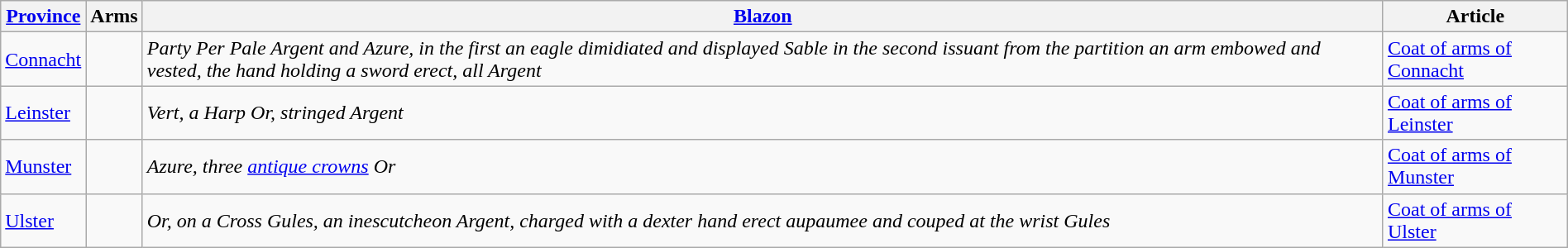<table class="wikitable" style="width:100%">
<tr>
<th><a href='#'>Province</a></th>
<th>Arms</th>
<th><a href='#'>Blazon</a></th>
<th>Article</th>
</tr>
<tr>
<td><a href='#'>Connacht</a></td>
<td align="center"></td>
<td><em>Party Per Pale Argent and Azure, in the first an eagle dimidiated and displayed Sable in the second issuant from the partition an arm embowed and vested, the hand holding a sword erect, all Argent</em></td>
<td><a href='#'>Coat of arms of Connacht</a></td>
</tr>
<tr>
<td><a href='#'>Leinster</a></td>
<td align="center"></td>
<td><em>Vert, a Harp Or, stringed Argent</em></td>
<td><a href='#'>Coat of arms of Leinster</a></td>
</tr>
<tr>
<td><a href='#'>Munster</a></td>
<td align="center"></td>
<td><em>Azure, three <a href='#'>antique crowns</a> Or</em></td>
<td><a href='#'>Coat of arms of Munster</a></td>
</tr>
<tr>
<td><a href='#'>Ulster</a></td>
<td align="center"></td>
<td><em>Or, on a Cross Gules, an inescutcheon Argent, charged with a dexter hand erect aupaumee and couped at the wrist Gules</em></td>
<td><a href='#'>Coat of arms of Ulster</a></td>
</tr>
</table>
